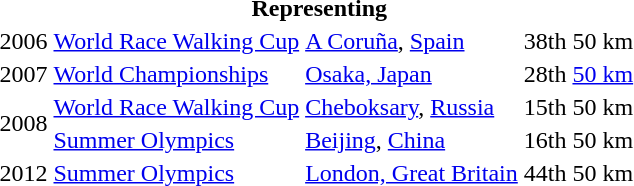<table>
<tr>
<th colspan="6">Representing </th>
</tr>
<tr>
<td>2006</td>
<td><a href='#'>World Race Walking Cup</a></td>
<td><a href='#'>A Coruña</a>, <a href='#'>Spain</a></td>
<td>38th</td>
<td>50 km</td>
<td></td>
</tr>
<tr>
<td>2007</td>
<td><a href='#'>World Championships</a></td>
<td><a href='#'>Osaka, Japan</a></td>
<td>28th</td>
<td><a href='#'>50 km</a></td>
<td></td>
</tr>
<tr>
<td rowspan=2>2008</td>
<td><a href='#'>World Race Walking Cup</a></td>
<td><a href='#'>Cheboksary</a>, <a href='#'>Russia</a></td>
<td>15th</td>
<td>50 km</td>
<td></td>
</tr>
<tr>
<td><a href='#'>Summer Olympics</a></td>
<td><a href='#'>Beijing</a>, <a href='#'>China</a></td>
<td>16th</td>
<td>50 km</td>
<td></td>
</tr>
<tr>
<td>2012</td>
<td><a href='#'>Summer Olympics</a></td>
<td><a href='#'>London, Great Britain</a></td>
<td>44th</td>
<td>50 km</td>
<td></td>
</tr>
</table>
